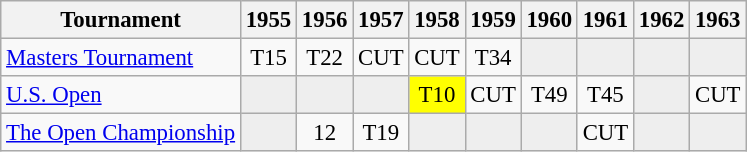<table class="wikitable" style="font-size:95%;text-align:center;">
<tr>
<th>Tournament</th>
<th>1955</th>
<th>1956</th>
<th>1957</th>
<th>1958</th>
<th>1959</th>
<th>1960</th>
<th>1961</th>
<th>1962</th>
<th>1963</th>
</tr>
<tr>
<td align=left><a href='#'>Masters Tournament</a></td>
<td>T15</td>
<td>T22</td>
<td>CUT</td>
<td>CUT</td>
<td>T34</td>
<td style="background:#eeeeee;"></td>
<td style="background:#eeeeee;"></td>
<td style="background:#eeeeee;"></td>
<td style="background:#eeeeee;"></td>
</tr>
<tr>
<td align=left><a href='#'>U.S. Open</a></td>
<td style="background:#eeeeee;"></td>
<td style="background:#eeeeee;"></td>
<td style="background:#eeeeee;"></td>
<td style="background:yellow;">T10</td>
<td>CUT</td>
<td>T49</td>
<td>T45</td>
<td style="background:#eeeeee;"></td>
<td>CUT</td>
</tr>
<tr>
<td align=left><a href='#'>The Open Championship</a></td>
<td style="background:#eeeeee;"></td>
<td>12</td>
<td>T19</td>
<td style="background:#eeeeee;"></td>
<td style="background:#eeeeee;"></td>
<td style="background:#eeeeee;"></td>
<td>CUT</td>
<td style="background:#eeeeee;"></td>
<td style="background:#eeeeee;"></td>
</tr>
</table>
